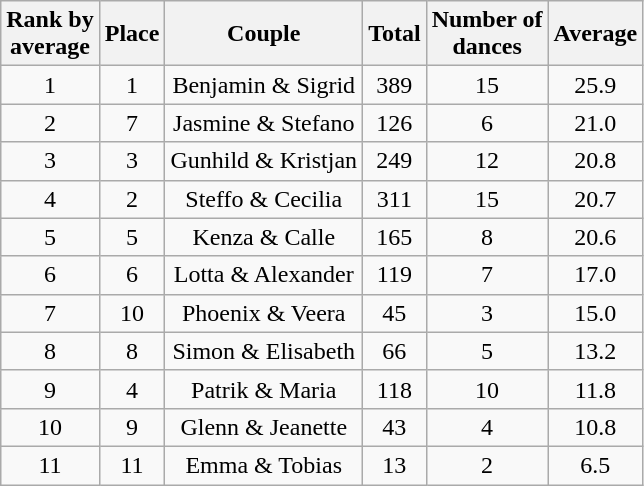<table class="wikitable sortable" style="text-align:center;" align="center">
<tr>
<th>Rank by<br> average</th>
<th>Place</th>
<th>Couple</th>
<th>Total</th>
<th>Number of<br> dances</th>
<th>Average</th>
</tr>
<tr>
<td>1</td>
<td>1</td>
<td>Benjamin & Sigrid</td>
<td>389</td>
<td>15</td>
<td>25.9</td>
</tr>
<tr>
<td>2</td>
<td>7</td>
<td>Jasmine & Stefano</td>
<td>126</td>
<td>6</td>
<td>21.0</td>
</tr>
<tr>
<td>3</td>
<td>3</td>
<td>Gunhild & Kristjan</td>
<td>249</td>
<td>12</td>
<td>20.8</td>
</tr>
<tr>
<td>4</td>
<td>2</td>
<td>Steffo & Cecilia</td>
<td>311</td>
<td>15</td>
<td>20.7</td>
</tr>
<tr>
<td>5</td>
<td>5</td>
<td>Kenza & Calle</td>
<td>165</td>
<td>8</td>
<td>20.6</td>
</tr>
<tr>
<td>6</td>
<td>6</td>
<td>Lotta & Alexander</td>
<td>119</td>
<td>7</td>
<td>17.0</td>
</tr>
<tr>
<td>7</td>
<td>10</td>
<td>Phoenix & Veera</td>
<td>45</td>
<td>3</td>
<td>15.0</td>
</tr>
<tr>
<td>8</td>
<td>8</td>
<td>Simon & Elisabeth</td>
<td>66</td>
<td>5</td>
<td>13.2</td>
</tr>
<tr>
<td>9</td>
<td>4</td>
<td>Patrik & Maria</td>
<td>118</td>
<td>10</td>
<td>11.8</td>
</tr>
<tr>
<td>10</td>
<td>9</td>
<td>Glenn & Jeanette</td>
<td>43</td>
<td>4</td>
<td>10.8</td>
</tr>
<tr>
<td>11</td>
<td>11</td>
<td>Emma & Tobias</td>
<td>13</td>
<td>2</td>
<td>6.5</td>
</tr>
</table>
